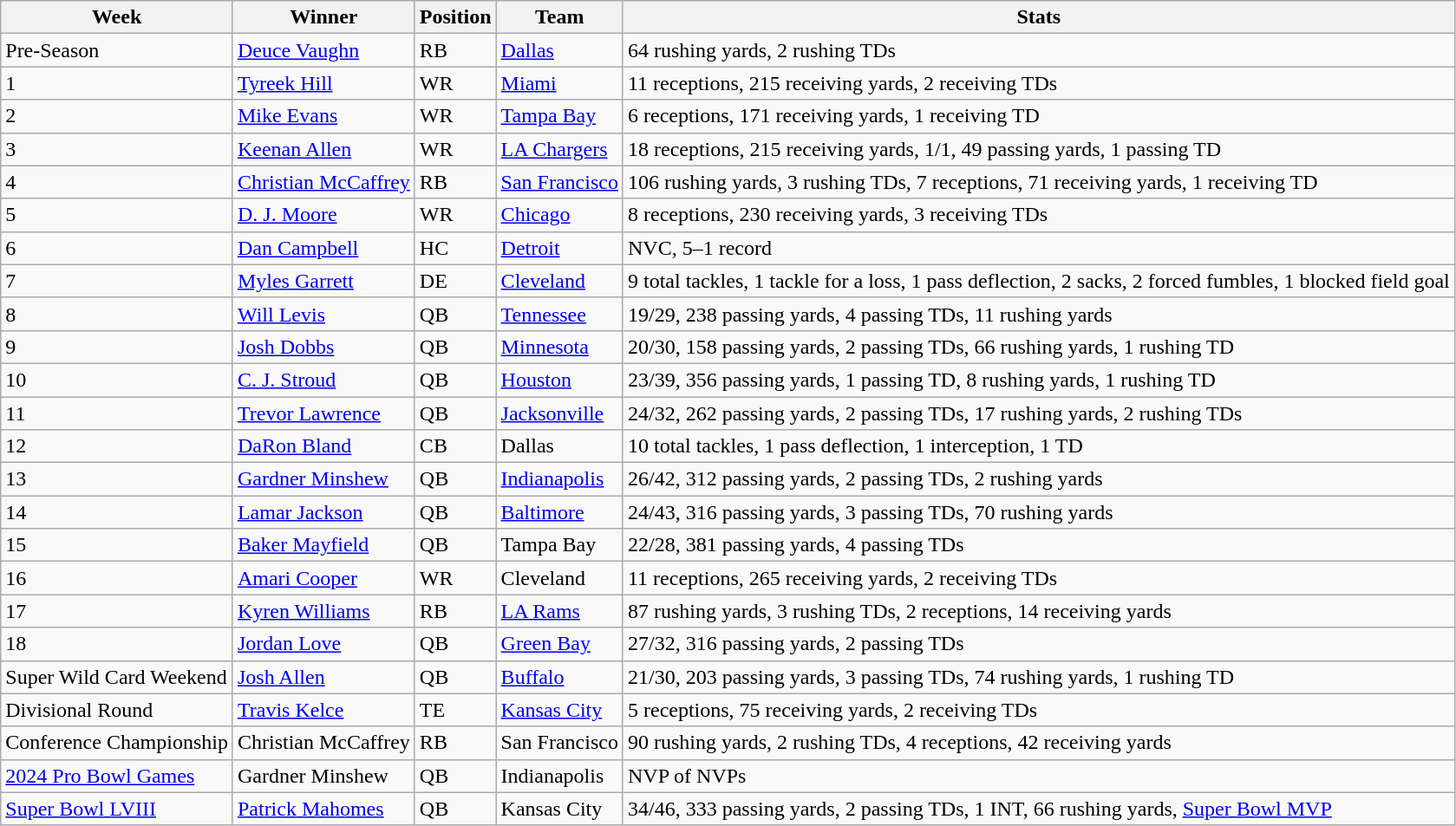<table class="wikitable">
<tr>
<th>Week</th>
<th>Winner</th>
<th>Position</th>
<th>Team</th>
<th>Stats</th>
</tr>
<tr>
<td>Pre-Season</td>
<td><a href='#'>Deuce Vaughn</a></td>
<td>RB</td>
<td><a href='#'>Dallas</a></td>
<td>64 rushing yards, 2 rushing TDs</td>
</tr>
<tr>
<td>1</td>
<td><a href='#'>Tyreek Hill</a></td>
<td>WR</td>
<td><a href='#'>Miami</a></td>
<td>11 receptions, 215 receiving yards, 2 receiving TDs</td>
</tr>
<tr>
<td>2</td>
<td><a href='#'>Mike Evans</a></td>
<td>WR</td>
<td><a href='#'>Tampa Bay</a></td>
<td>6 receptions, 171 receiving yards, 1 receiving TD</td>
</tr>
<tr>
<td>3</td>
<td><a href='#'>Keenan Allen</a></td>
<td>WR</td>
<td><a href='#'>LA Chargers</a></td>
<td>18 receptions, 215 receiving yards, 1/1, 49 passing yards, 1 passing TD</td>
</tr>
<tr>
<td>4</td>
<td><a href='#'>Christian McCaffrey</a></td>
<td>RB</td>
<td><a href='#'>San Francisco</a></td>
<td>106 rushing yards, 3 rushing TDs, 7 receptions, 71 receiving yards, 1 receiving TD</td>
</tr>
<tr>
<td>5</td>
<td><a href='#'>D. J. Moore</a></td>
<td>WR</td>
<td><a href='#'>Chicago</a></td>
<td>8 receptions, 230 receiving yards, 3 receiving TDs</td>
</tr>
<tr>
<td>6</td>
<td><a href='#'>Dan Campbell</a></td>
<td>HC</td>
<td><a href='#'>Detroit</a></td>
<td>NVC, 5–1 record</td>
</tr>
<tr>
<td>7</td>
<td><a href='#'>Myles Garrett</a></td>
<td>DE</td>
<td><a href='#'>Cleveland</a></td>
<td>9 total tackles, 1 tackle for a loss, 1 pass deflection, 2 sacks, 2 forced fumbles, 1 blocked field goal</td>
</tr>
<tr>
<td>8</td>
<td><a href='#'>Will Levis</a></td>
<td>QB</td>
<td><a href='#'>Tennessee</a></td>
<td>19/29, 238 passing yards, 4 passing TDs, 11 rushing yards</td>
</tr>
<tr>
<td>9</td>
<td><a href='#'>Josh Dobbs</a></td>
<td>QB</td>
<td><a href='#'>Minnesota</a></td>
<td>20/30, 158 passing yards, 2 passing TDs, 66 rushing yards, 1 rushing TD</td>
</tr>
<tr>
<td>10</td>
<td><a href='#'>C. J. Stroud</a></td>
<td>QB</td>
<td><a href='#'>Houston</a></td>
<td>23/39, 356 passing yards, 1 passing TD, 8 rushing yards, 1 rushing TD</td>
</tr>
<tr>
<td>11</td>
<td><a href='#'>Trevor Lawrence</a></td>
<td>QB</td>
<td><a href='#'>Jacksonville</a></td>
<td>24/32, 262 passing yards, 2 passing TDs, 17 rushing yards, 2 rushing TDs</td>
</tr>
<tr>
<td>12</td>
<td><a href='#'>DaRon Bland</a></td>
<td>CB</td>
<td>Dallas</td>
<td>10 total tackles, 1 pass deflection, 1 interception, 1 TD</td>
</tr>
<tr>
<td>13</td>
<td><a href='#'>Gardner Minshew</a></td>
<td>QB</td>
<td><a href='#'>Indianapolis</a></td>
<td>26/42, 312 passing yards, 2 passing TDs, 2 rushing yards</td>
</tr>
<tr>
<td>14</td>
<td><a href='#'>Lamar Jackson</a></td>
<td>QB</td>
<td><a href='#'>Baltimore</a></td>
<td>24/43, 316 passing yards, 3 passing TDs, 70 rushing yards</td>
</tr>
<tr>
<td>15</td>
<td><a href='#'>Baker Mayfield</a></td>
<td>QB</td>
<td>Tampa Bay</td>
<td>22/28, 381 passing yards, 4 passing TDs</td>
</tr>
<tr>
<td>16</td>
<td><a href='#'>Amari Cooper</a></td>
<td>WR</td>
<td>Cleveland</td>
<td>11 receptions, 265 receiving yards, 2 receiving TDs</td>
</tr>
<tr>
<td>17</td>
<td><a href='#'>Kyren Williams</a></td>
<td>RB</td>
<td><a href='#'>LA Rams</a></td>
<td>87 rushing yards, 3 rushing TDs, 2 receptions, 14 receiving yards</td>
</tr>
<tr>
<td>18</td>
<td><a href='#'>Jordan Love</a></td>
<td>QB</td>
<td><a href='#'>Green Bay</a></td>
<td>27/32, 316 passing yards, 2 passing TDs</td>
</tr>
<tr>
<td>Super Wild Card Weekend</td>
<td><a href='#'>Josh Allen</a></td>
<td>QB</td>
<td><a href='#'>Buffalo</a></td>
<td>21/30, 203 passing yards, 3 passing TDs, 74 rushing yards, 1 rushing TD</td>
</tr>
<tr>
<td>Divisional Round</td>
<td><a href='#'>Travis Kelce</a></td>
<td>TE</td>
<td><a href='#'>Kansas City</a></td>
<td>5 receptions, 75 receiving yards, 2 receiving TDs</td>
</tr>
<tr>
<td>Conference Championship</td>
<td>Christian McCaffrey</td>
<td>RB</td>
<td>San Francisco</td>
<td>90 rushing yards, 2 rushing TDs, 4 receptions, 42 receiving yards</td>
</tr>
<tr>
<td><a href='#'>2024 Pro Bowl Games</a></td>
<td>Gardner Minshew</td>
<td>QB</td>
<td>Indianapolis</td>
<td>NVP of NVPs</td>
</tr>
<tr>
<td><a href='#'>Super Bowl LVIII</a></td>
<td><a href='#'>Patrick Mahomes</a></td>
<td>QB</td>
<td>Kansas City</td>
<td>34/46, 333 passing yards, 2 passing TDs, 1 INT, 66 rushing yards, <a href='#'>Super Bowl MVP</a></td>
</tr>
</table>
